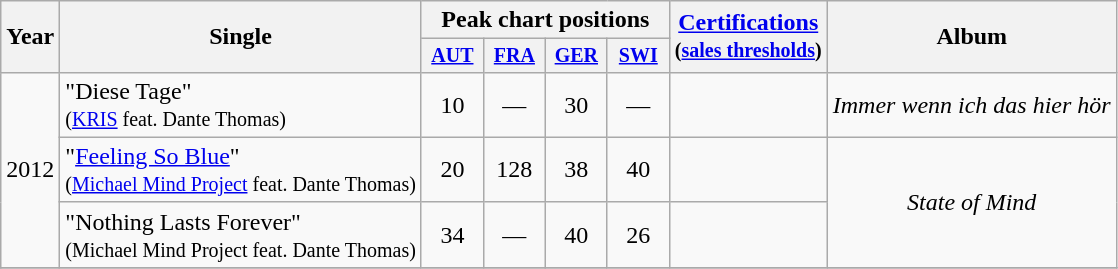<table class="wikitable" style="text-align:center;">
<tr>
<th rowspan="2">Year</th>
<th rowspan="2">Single</th>
<th colspan="4">Peak chart positions</th>
<th rowspan="2"><a href='#'>Certifications</a><br><small>(<a href='#'>sales thresholds</a>)</small></th>
<th rowspan="2">Album</th>
</tr>
<tr style="font-size:smaller;">
<th width="35"><a href='#'>AUT</a><br></th>
<th width="35"><a href='#'>FRA</a><br></th>
<th width="35"><a href='#'>GER</a><br></th>
<th width="35"><a href='#'>SWI</a><br></th>
</tr>
<tr>
<td rowspan="3">2012</td>
<td align="left">"Diese Tage"<br><small>(<a href='#'>KRIS</a> feat. Dante Thomas)</small></td>
<td>10</td>
<td>—</td>
<td>30</td>
<td>—</td>
<td></td>
<td align="center"><em>Immer wenn ich das hier hör</em></td>
</tr>
<tr>
<td align="left">"<a href='#'>Feeling So Blue</a>"<br><small>(<a href='#'>Michael Mind Project</a> feat. Dante Thomas)</small></td>
<td>20</td>
<td>128</td>
<td>38</td>
<td>40</td>
<td></td>
<td align="center" rowspan="2"><em>State of Mind</em></td>
</tr>
<tr>
<td align="left">"Nothing Lasts Forever"<br><small>(Michael Mind Project feat. Dante Thomas)</small></td>
<td>34</td>
<td>—</td>
<td>40</td>
<td>26</td>
<td></td>
</tr>
<tr>
</tr>
</table>
